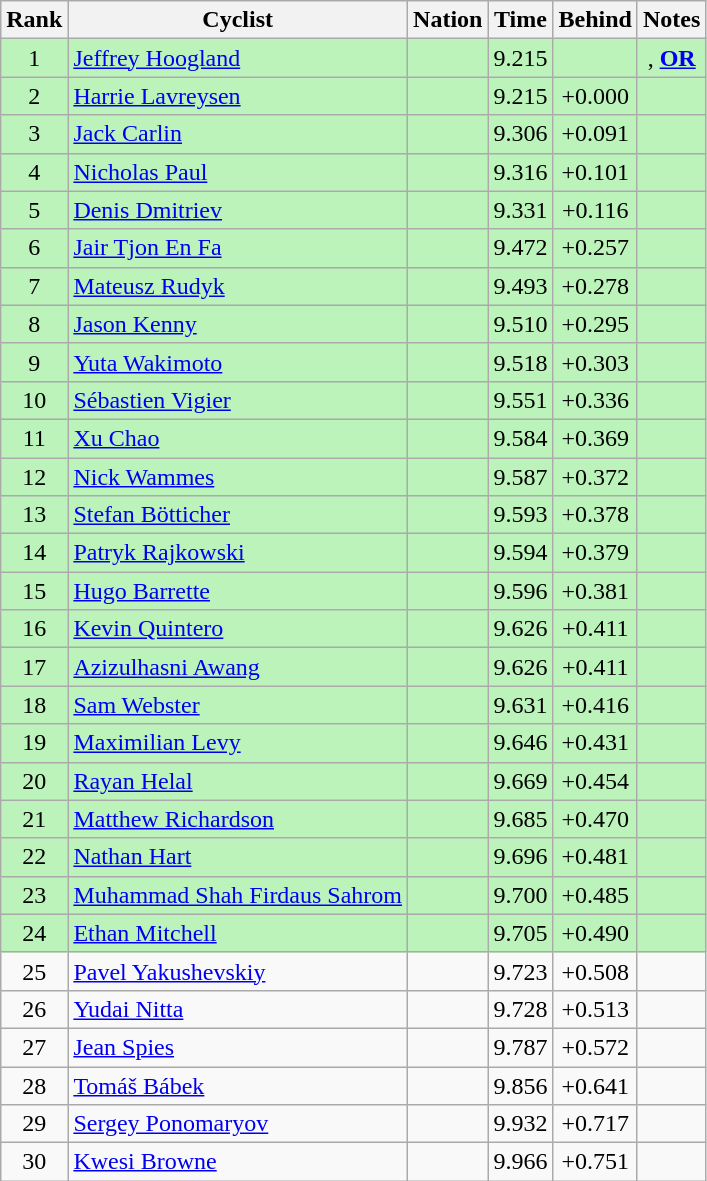<table class="wikitable sortable" style="text-align:center">
<tr>
<th>Rank</th>
<th>Cyclist</th>
<th>Nation</th>
<th>Time</th>
<th>Behind</th>
<th class="unsortable">Notes</th>
</tr>
<tr bgcolor=#bbf3bb>
<td>1</td>
<td align=left><a href='#'>Jeffrey Hoogland</a></td>
<td align=left></td>
<td>9.215</td>
<td></td>
<td>, <strong><a href='#'>OR</a></strong></td>
</tr>
<tr bgcolor=#bbf3bb>
<td>2</td>
<td align=left><a href='#'>Harrie Lavreysen</a></td>
<td align=left></td>
<td>9.215</td>
<td>+0.000</td>
<td></td>
</tr>
<tr bgcolor=#bbf3bb>
<td>3</td>
<td align=left><a href='#'>Jack Carlin</a></td>
<td align=left></td>
<td>9.306</td>
<td>+0.091</td>
<td></td>
</tr>
<tr bgcolor=#bbf3bb>
<td>4</td>
<td align=left><a href='#'>Nicholas Paul</a></td>
<td align=left></td>
<td>9.316</td>
<td>+0.101</td>
<td></td>
</tr>
<tr bgcolor=#bbf3bb>
<td>5</td>
<td align=left><a href='#'>Denis Dmitriev</a></td>
<td align=left></td>
<td>9.331</td>
<td>+0.116</td>
<td></td>
</tr>
<tr bgcolor=#bbf3bb>
<td>6</td>
<td align=left><a href='#'>Jair Tjon En Fa</a></td>
<td align=left></td>
<td>9.472</td>
<td>+0.257</td>
<td></td>
</tr>
<tr bgcolor=#bbf3bb>
<td>7</td>
<td align=left><a href='#'>Mateusz Rudyk</a></td>
<td align=left></td>
<td>9.493</td>
<td>+0.278</td>
<td></td>
</tr>
<tr bgcolor=#bbf3bb>
<td>8</td>
<td align=left><a href='#'>Jason Kenny</a></td>
<td align=left></td>
<td>9.510</td>
<td>+0.295</td>
<td></td>
</tr>
<tr bgcolor=#bbf3bb>
<td>9</td>
<td align=left><a href='#'>Yuta Wakimoto</a></td>
<td align=left></td>
<td>9.518</td>
<td>+0.303</td>
<td></td>
</tr>
<tr bgcolor=#bbf3bb>
<td>10</td>
<td align=left><a href='#'>Sébastien Vigier</a></td>
<td align=left></td>
<td>9.551</td>
<td>+0.336</td>
<td></td>
</tr>
<tr bgcolor=#bbf3bb>
<td>11</td>
<td align=left><a href='#'>Xu Chao</a></td>
<td align=left></td>
<td>9.584</td>
<td>+0.369</td>
<td></td>
</tr>
<tr bgcolor=#bbf3bb>
<td>12</td>
<td align=left><a href='#'>Nick Wammes</a></td>
<td align=left></td>
<td>9.587</td>
<td>+0.372</td>
<td></td>
</tr>
<tr bgcolor=#bbf3bb>
<td>13</td>
<td align=left><a href='#'>Stefan Bötticher</a></td>
<td align=left></td>
<td>9.593</td>
<td>+0.378</td>
<td></td>
</tr>
<tr bgcolor=#bbf3bb>
<td>14</td>
<td align=left><a href='#'>Patryk Rajkowski</a></td>
<td align=left></td>
<td>9.594</td>
<td>+0.379</td>
<td></td>
</tr>
<tr bgcolor=#bbf3bb>
<td>15</td>
<td align=left><a href='#'>Hugo Barrette</a></td>
<td align=left></td>
<td>9.596</td>
<td>+0.381</td>
<td></td>
</tr>
<tr bgcolor=#bbf3bb>
<td>16</td>
<td align=left><a href='#'>Kevin Quintero</a></td>
<td align=left></td>
<td>9.626</td>
<td>+0.411</td>
<td></td>
</tr>
<tr bgcolor=#bbf3bb>
<td>17</td>
<td align=left><a href='#'>Azizulhasni Awang</a></td>
<td align=left></td>
<td>9.626</td>
<td>+0.411</td>
<td></td>
</tr>
<tr bgcolor=#bbf3bb>
<td>18</td>
<td align=left><a href='#'>Sam Webster</a></td>
<td align=left></td>
<td>9.631</td>
<td>+0.416</td>
<td></td>
</tr>
<tr bgcolor=#bbf3bb>
<td>19</td>
<td align=left><a href='#'>Maximilian Levy</a></td>
<td align=left></td>
<td>9.646</td>
<td>+0.431</td>
<td></td>
</tr>
<tr bgcolor=#bbf3bb>
<td>20</td>
<td align=left><a href='#'>Rayan Helal</a></td>
<td align=left></td>
<td>9.669</td>
<td>+0.454</td>
<td></td>
</tr>
<tr bgcolor=#bbf3bb>
<td>21</td>
<td align=left><a href='#'>Matthew Richardson</a></td>
<td align=left></td>
<td>9.685</td>
<td>+0.470</td>
<td></td>
</tr>
<tr bgcolor=#bbf3bb>
<td>22</td>
<td align=left><a href='#'>Nathan Hart</a></td>
<td align=left></td>
<td>9.696</td>
<td>+0.481</td>
<td></td>
</tr>
<tr bgcolor=#bbf3bb>
<td>23</td>
<td align=left><a href='#'>Muhammad Shah Firdaus Sahrom</a></td>
<td align=left></td>
<td>9.700</td>
<td>+0.485</td>
<td></td>
</tr>
<tr bgcolor=#bbf3bb>
<td>24</td>
<td align=left><a href='#'>Ethan Mitchell</a></td>
<td align=left></td>
<td>9.705</td>
<td>+0.490</td>
<td></td>
</tr>
<tr>
<td>25</td>
<td align=left><a href='#'>Pavel Yakushevskiy</a></td>
<td align=left></td>
<td>9.723</td>
<td>+0.508</td>
<td></td>
</tr>
<tr>
<td>26</td>
<td align=left><a href='#'>Yudai Nitta</a></td>
<td align=left></td>
<td>9.728</td>
<td>+0.513</td>
<td></td>
</tr>
<tr>
<td>27</td>
<td align=left><a href='#'>Jean Spies</a></td>
<td align=left></td>
<td>9.787</td>
<td>+0.572</td>
<td></td>
</tr>
<tr>
<td>28</td>
<td align=left><a href='#'>Tomáš Bábek</a></td>
<td align=left></td>
<td>9.856</td>
<td>+0.641</td>
<td></td>
</tr>
<tr>
<td>29</td>
<td align=left><a href='#'>Sergey Ponomaryov</a></td>
<td align=left></td>
<td>9.932</td>
<td>+0.717</td>
<td></td>
</tr>
<tr>
<td>30</td>
<td align=left><a href='#'>Kwesi Browne</a></td>
<td align=left></td>
<td>9.966</td>
<td>+0.751</td>
<td></td>
</tr>
</table>
